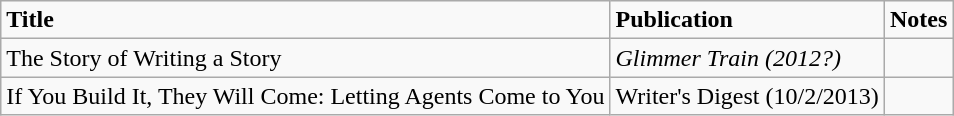<table class="wikitable">
<tr>
<td><strong>Title</strong></td>
<td><strong>Publication</strong></td>
<td><strong>Notes</strong></td>
</tr>
<tr>
<td>The Story of Writing a Story</td>
<td><em>Glimmer Train (2012?)</em></td>
<td></td>
</tr>
<tr>
<td>If You Build It, They Will Come: Letting Agents Come to You</td>
<td>Writer's Digest (10/2/2013)</td>
<td></td>
</tr>
</table>
